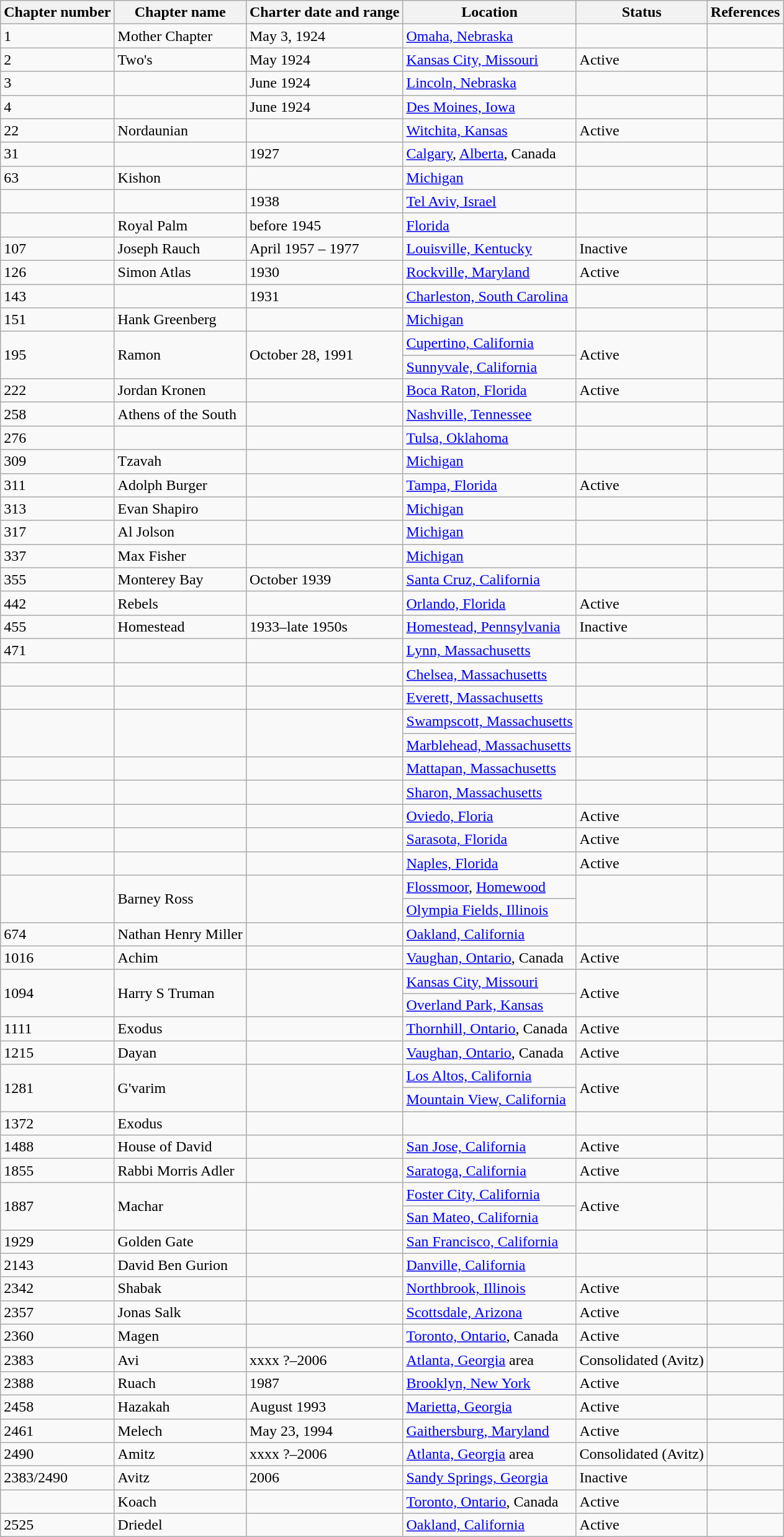<table class="wikitable sortable">
<tr>
<th>Chapter number</th>
<th>Chapter name</th>
<th>Charter date and range</th>
<th>Location</th>
<th>Status</th>
<th>References</th>
</tr>
<tr>
<td>1</td>
<td>Mother Chapter</td>
<td>May 3, 1924</td>
<td><a href='#'>Omaha, Nebraska</a></td>
<td></td>
<td></td>
</tr>
<tr>
<td>2</td>
<td>Two's</td>
<td>May 1924</td>
<td><a href='#'>Kansas City, Missouri</a></td>
<td>Active</td>
<td></td>
</tr>
<tr>
<td>3</td>
<td></td>
<td>June 1924</td>
<td><a href='#'>Lincoln, Nebraska</a></td>
<td></td>
<td></td>
</tr>
<tr>
<td>4</td>
<td></td>
<td>June 1924</td>
<td><a href='#'>Des Moines, Iowa</a></td>
<td></td>
<td></td>
</tr>
<tr>
<td>22</td>
<td>Nordaunian</td>
<td></td>
<td><a href='#'>Witchita, Kansas</a></td>
<td>Active</td>
<td></td>
</tr>
<tr>
<td>31</td>
<td></td>
<td>1927</td>
<td><a href='#'>Calgary</a>, <a href='#'>Alberta</a>, Canada</td>
<td></td>
<td></td>
</tr>
<tr>
<td>63</td>
<td>Kishon</td>
<td></td>
<td><a href='#'>Michigan</a></td>
<td></td>
<td></td>
</tr>
<tr>
<td></td>
<td></td>
<td>1938</td>
<td><a href='#'>Tel Aviv, Israel</a></td>
<td></td>
<td></td>
</tr>
<tr>
<td></td>
<td>Royal Palm</td>
<td>before 1945</td>
<td><a href='#'>Florida</a></td>
<td></td>
<td></td>
</tr>
<tr>
<td>107</td>
<td>Joseph Rauch</td>
<td>April 1957 – 1977</td>
<td><a href='#'>Louisville, Kentucky</a></td>
<td>Inactive</td>
<td></td>
</tr>
<tr>
<td>126</td>
<td>Simon Atlas</td>
<td>1930</td>
<td><a href='#'>Rockville, Maryland</a></td>
<td>Active</td>
<td></td>
</tr>
<tr>
<td>143</td>
<td></td>
<td>1931</td>
<td><a href='#'>Charleston, South Carolina</a></td>
<td></td>
<td></td>
</tr>
<tr>
<td>151</td>
<td>Hank Greenberg</td>
<td></td>
<td><a href='#'>Michigan</a></td>
<td></td>
<td></td>
</tr>
<tr>
<td rowspan="2">195</td>
<td rowspan="2">Ramon</td>
<td rowspan="2">October 28, 1991</td>
<td><a href='#'>Cupertino, California</a></td>
<td rowspan="2">Active</td>
<td rowspan="2"></td>
</tr>
<tr>
<td><a href='#'>Sunnyvale, California</a></td>
</tr>
<tr>
<td>222</td>
<td>Jordan Kronen</td>
<td></td>
<td><a href='#'>Boca Raton, Florida</a></td>
<td>Active</td>
<td></td>
</tr>
<tr>
<td>258</td>
<td>Athens of the South</td>
<td></td>
<td><a href='#'>Nashville, Tennessee</a></td>
<td></td>
<td></td>
</tr>
<tr>
<td>276</td>
<td></td>
<td></td>
<td><a href='#'>Tulsa, Oklahoma</a></td>
<td></td>
<td></td>
</tr>
<tr>
<td>309</td>
<td>Tzavah</td>
<td></td>
<td><a href='#'>Michigan</a></td>
<td></td>
<td></td>
</tr>
<tr>
<td>311</td>
<td>Adolph Burger</td>
<td></td>
<td><a href='#'>Tampa, Florida</a></td>
<td>Active</td>
<td></td>
</tr>
<tr>
<td>313</td>
<td>Evan Shapiro</td>
<td></td>
<td><a href='#'>Michigan</a></td>
<td></td>
<td></td>
</tr>
<tr>
<td>317</td>
<td>Al Jolson</td>
<td></td>
<td><a href='#'>Michigan</a></td>
<td></td>
<td></td>
</tr>
<tr>
<td>337</td>
<td>Max Fisher</td>
<td></td>
<td><a href='#'>Michigan</a></td>
<td></td>
<td></td>
</tr>
<tr>
<td>355</td>
<td>Monterey Bay</td>
<td>October 1939</td>
<td><a href='#'>Santa Cruz, California</a></td>
<td></td>
<td></td>
</tr>
<tr>
<td>442</td>
<td>Rebels</td>
<td></td>
<td><a href='#'>Orlando, Florida</a></td>
<td>Active</td>
<td></td>
</tr>
<tr>
<td>455</td>
<td>Homestead</td>
<td>1933–late 1950s</td>
<td><a href='#'>Homestead, Pennsylvania</a></td>
<td>Inactive</td>
<td></td>
</tr>
<tr>
<td>471</td>
<td></td>
<td></td>
<td><a href='#'>Lynn, Massachusetts</a></td>
<td></td>
<td></td>
</tr>
<tr>
<td></td>
<td></td>
<td></td>
<td><a href='#'>Chelsea, Massachusetts</a></td>
<td></td>
<td></td>
</tr>
<tr>
<td></td>
<td></td>
<td></td>
<td><a href='#'>Everett, Massachusetts</a></td>
<td></td>
<td></td>
</tr>
<tr>
<td rowspan="2"></td>
<td rowspan="2"></td>
<td rowspan="2"></td>
<td><a href='#'>Swampscott, Massachusetts</a></td>
<td rowspan="2"></td>
<td rowspan="2"></td>
</tr>
<tr>
<td><a href='#'>Marblehead, Massachusetts</a></td>
</tr>
<tr>
<td></td>
<td></td>
<td></td>
<td><a href='#'>Mattapan, Massachusetts</a></td>
<td></td>
<td></td>
</tr>
<tr>
<td></td>
<td></td>
<td></td>
<td><a href='#'>Sharon, Massachusetts</a></td>
<td></td>
<td></td>
</tr>
<tr>
<td></td>
<td></td>
<td></td>
<td><a href='#'>Oviedo, Floria</a></td>
<td>Active</td>
<td></td>
</tr>
<tr>
<td></td>
<td></td>
<td></td>
<td><a href='#'>Sarasota, Florida</a></td>
<td>Active</td>
<td></td>
</tr>
<tr>
<td></td>
<td></td>
<td></td>
<td><a href='#'>Naples, Florida</a></td>
<td>Active</td>
<td></td>
</tr>
<tr>
<td rowspan="2"></td>
<td rowspan="2">Barney Ross</td>
<td rowspan="2"></td>
<td><a href='#'>Flossmoor</a>, <a href='#'>Homewood</a></td>
<td rowspan="2"></td>
<td rowspan="2"></td>
</tr>
<tr>
<td><a href='#'>Olympia Fields, Illinois</a></td>
</tr>
<tr>
<td>674</td>
<td>Nathan Henry Miller</td>
<td></td>
<td><a href='#'>Oakland, California</a></td>
<td></td>
<td></td>
</tr>
<tr>
<td>1016</td>
<td>Achim</td>
<td></td>
<td><a href='#'>Vaughan, Ontario</a>, Canada</td>
<td>Active</td>
<td></td>
</tr>
<tr>
<td rowspan="2">1094</td>
<td rowspan="2">Harry S Truman</td>
<td rowspan="2"></td>
<td><a href='#'>Kansas City, Missouri</a></td>
<td rowspan="2">Active</td>
<td rowspan="2"></td>
</tr>
<tr>
<td><a href='#'>Overland Park, Kansas</a></td>
</tr>
<tr>
<td>1111</td>
<td>Exodus</td>
<td></td>
<td><a href='#'>Thornhill, Ontario</a>, Canada</td>
<td>Active</td>
<td></td>
</tr>
<tr>
<td>1215</td>
<td>Dayan</td>
<td></td>
<td><a href='#'>Vaughan, Ontario</a>, Canada</td>
<td>Active</td>
<td></td>
</tr>
<tr>
<td rowspan="2">1281</td>
<td rowspan="2">G'varim</td>
<td rowspan="2"></td>
<td><a href='#'>Los Altos, California</a></td>
<td rowspan="2">Active</td>
<td rowspan="2"></td>
</tr>
<tr>
<td><a href='#'>Mountain View, California</a></td>
</tr>
<tr>
<td>1372</td>
<td>Exodus</td>
<td></td>
<td></td>
<td></td>
<td></td>
</tr>
<tr>
<td>1488</td>
<td>House of David</td>
<td></td>
<td><a href='#'>San Jose, California</a></td>
<td>Active</td>
<td></td>
</tr>
<tr>
<td>1855</td>
<td>Rabbi Morris Adler</td>
<td></td>
<td><a href='#'>Saratoga, California</a></td>
<td>Active</td>
<td></td>
</tr>
<tr>
<td rowspan="2">1887</td>
<td rowspan="2">Machar</td>
<td rowspan="2"></td>
<td><a href='#'>Foster City, California</a></td>
<td rowspan="2">Active</td>
<td rowspan="2"></td>
</tr>
<tr>
<td><a href='#'>San Mateo, California</a></td>
</tr>
<tr>
<td>1929</td>
<td>Golden Gate</td>
<td></td>
<td><a href='#'>San Francisco, California</a></td>
<td></td>
<td></td>
</tr>
<tr>
<td>2143</td>
<td>David Ben Gurion</td>
<td></td>
<td><a href='#'>Danville, California</a></td>
<td></td>
<td></td>
</tr>
<tr>
<td>2342</td>
<td>Shabak</td>
<td></td>
<td><a href='#'>Northbrook, Illinois</a></td>
<td>Active</td>
<td></td>
</tr>
<tr>
<td>2357</td>
<td>Jonas Salk</td>
<td></td>
<td><a href='#'>Scottsdale, Arizona</a></td>
<td>Active</td>
<td></td>
</tr>
<tr>
<td>2360</td>
<td>Magen</td>
<td></td>
<td><a href='#'>Toronto, Ontario</a>, Canada</td>
<td>Active</td>
<td></td>
</tr>
<tr>
<td>2383</td>
<td>Avi</td>
<td>xxxx ?–2006</td>
<td><a href='#'>Atlanta, Georgia</a> area</td>
<td>Consolidated (Avitz)</td>
<td></td>
</tr>
<tr>
<td>2388</td>
<td>Ruach</td>
<td>1987</td>
<td><a href='#'>Brooklyn, New York</a></td>
<td>Active</td>
<td></td>
</tr>
<tr>
<td>2458</td>
<td>Hazakah</td>
<td>August 1993</td>
<td><a href='#'>Marietta, Georgia</a></td>
<td>Active</td>
<td></td>
</tr>
<tr>
<td>2461</td>
<td>Melech</td>
<td>May 23, 1994</td>
<td><a href='#'>Gaithersburg, Maryland</a></td>
<td>Active</td>
<td></td>
</tr>
<tr>
<td>2490</td>
<td>Amitz</td>
<td>xxxx ?–2006</td>
<td><a href='#'>Atlanta, Georgia</a> area</td>
<td>Consolidated (Avitz)</td>
<td></td>
</tr>
<tr>
<td>2383/2490</td>
<td>Avitz</td>
<td>2006</td>
<td><a href='#'>Sandy Springs, Georgia</a></td>
<td>Inactive</td>
<td></td>
</tr>
<tr>
<td></td>
<td>Koach</td>
<td></td>
<td><a href='#'>Toronto, Ontario</a>, Canada</td>
<td>Active</td>
<td></td>
</tr>
<tr>
<td>2525</td>
<td>Driedel</td>
<td></td>
<td><a href='#'>Oakland, California</a></td>
<td>Active</td>
<td></td>
</tr>
</table>
